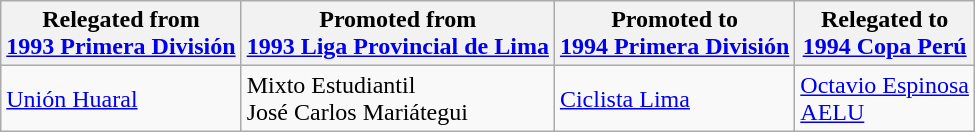<table class="wikitable">
<tr>
<th>Relegated from<br><a href='#'>1993 Primera División</a></th>
<th>Promoted from<br><a href='#'>1993 Liga Provincial de Lima</a></th>
<th>Promoted to<br><a href='#'>1994 Primera División</a></th>
<th>Relegated to<br><a href='#'>1994 Copa Perú</a></th>
</tr>
<tr>
<td> <a href='#'>Unión Huaral</a> </td>
<td> Mixto Estudiantil <br> José Carlos Mariátegui </td>
<td> <a href='#'>Ciclista Lima</a> </td>
<td> <a href='#'>Octavio Espinosa</a> <br> <a href='#'>AELU</a> </td>
</tr>
</table>
